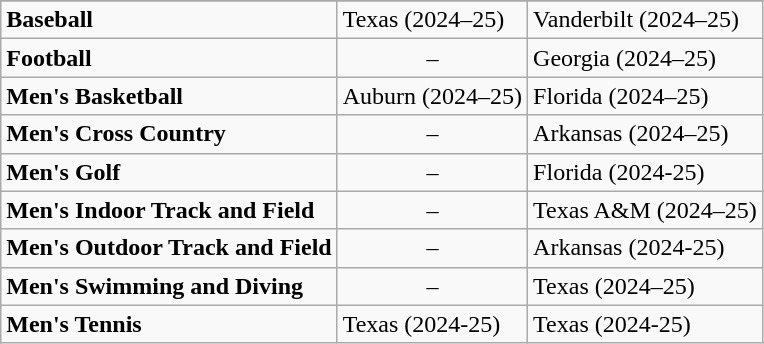<table class="wikitable sortable">
<tr border=0 style="border-collapse:collapse">
</tr>
<tr>
<td><strong>Baseball</strong></td>
<td>Texas (2024–25)</td>
<td>Vanderbilt (2024–25)</td>
</tr>
<tr>
<td><strong>Football</strong></td>
<td align=center>–</td>
<td>Georgia (2024–25)</td>
</tr>
<tr>
<td><strong>Men's Basketball</strong></td>
<td>Auburn (2024–25)</td>
<td>Florida (2024–25)</td>
</tr>
<tr>
<td><strong>Men's Cross Country</strong></td>
<td align=center>–</td>
<td>Arkansas (2024–25)</td>
</tr>
<tr>
<td><strong>Men's Golf</strong></td>
<td align=center>–</td>
<td>Florida (2024-25)</td>
</tr>
<tr>
<td><strong>Men's Indoor Track and Field</strong></td>
<td align=center>–</td>
<td>Texas A&M (2024–25)</td>
</tr>
<tr>
<td><strong>Men's Outdoor Track and Field</strong></td>
<td align=center>–</td>
<td>Arkansas (2024-25)</td>
</tr>
<tr>
<td><strong>Men's Swimming and Diving</strong></td>
<td align=center>–</td>
<td>Texas (2024–25)</td>
</tr>
<tr>
<td><strong>Men's Tennis</strong></td>
<td>Texas (2024-25)</td>
<td>Texas (2024-25)</td>
</tr>
</table>
